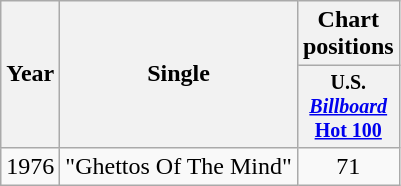<table class="wikitable" style="text-align:center;">
<tr>
<th rowspan="2">Year</th>
<th rowspan="2">Single</th>
<th colspan="1">Chart positions</th>
</tr>
<tr style="font-size:smaller;">
<th width="40">U.S. <a href='#'><em>Billboard</em> Hot 100</a></th>
</tr>
<tr>
<td rowspan="1">1976</td>
<td align="left">"Ghettos Of The Mind"</td>
<td>71</td>
</tr>
</table>
